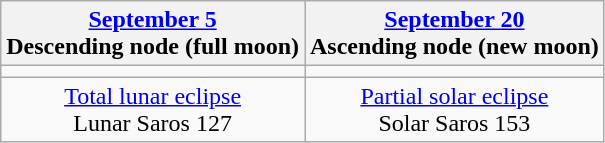<table class="wikitable">
<tr>
<th><a href='#'>September 5</a><br>Descending node (full moon)</th>
<th><a href='#'>September 20</a><br>Ascending node (new moon)<br></th>
</tr>
<tr>
<td></td>
<td></td>
</tr>
<tr align=center>
<td><a href='#'>Total lunar eclipse</a><br>Lunar Saros 127</td>
<td><a href='#'>Partial solar eclipse</a><br>Solar Saros 153</td>
</tr>
</table>
